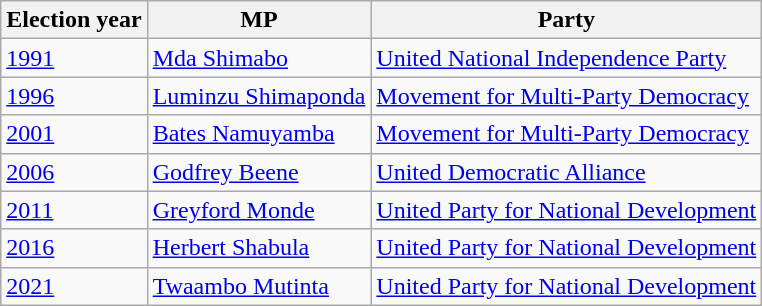<table class=wikitable>
<tr>
<th>Election year</th>
<th>MP</th>
<th>Party</th>
</tr>
<tr>
<td><a href='#'>1991</a></td>
<td><a href='#'>Mda Shimabo</a></td>
<td><a href='#'>United National Independence Party</a></td>
</tr>
<tr>
<td><a href='#'>1996</a></td>
<td><a href='#'>Luminzu Shimaponda</a></td>
<td><a href='#'>Movement for Multi-Party Democracy</a></td>
</tr>
<tr>
<td><a href='#'>2001</a></td>
<td><a href='#'>Bates Namuyamba</a></td>
<td><a href='#'>Movement for Multi-Party Democracy</a></td>
</tr>
<tr>
<td><a href='#'>2006</a></td>
<td><a href='#'>Godfrey Beene</a></td>
<td><a href='#'>United Democratic Alliance</a></td>
</tr>
<tr>
<td><a href='#'>2011</a></td>
<td><a href='#'>Greyford Monde</a></td>
<td><a href='#'>United Party for National Development</a></td>
</tr>
<tr>
<td><a href='#'>2016</a></td>
<td><a href='#'>Herbert Shabula</a></td>
<td><a href='#'>United Party for National Development</a></td>
</tr>
<tr>
<td><a href='#'>2021</a></td>
<td><a href='#'>Twaambo Mutinta</a></td>
<td><a href='#'>United Party for National Development</a></td>
</tr>
</table>
